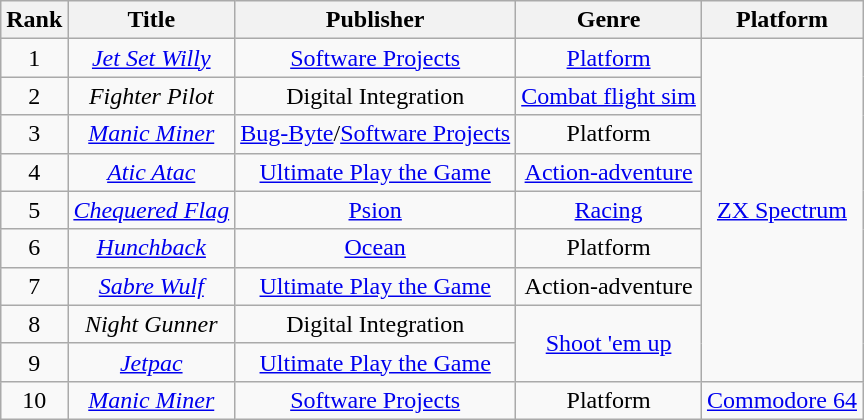<table class="wikitable sortable" style="text-align:center">
<tr>
<th>Rank</th>
<th>Title</th>
<th>Publisher</th>
<th>Genre</th>
<th>Platform</th>
</tr>
<tr>
<td>1</td>
<td><em><a href='#'>Jet Set Willy</a></em></td>
<td><a href='#'>Software Projects</a></td>
<td><a href='#'>Platform</a></td>
<td rowspan="9"><a href='#'>ZX Spectrum</a></td>
</tr>
<tr>
<td>2</td>
<td><em>Fighter Pilot</em></td>
<td>Digital Integration</td>
<td><a href='#'>Combat flight sim</a></td>
</tr>
<tr>
<td>3</td>
<td><em><a href='#'>Manic Miner</a></em></td>
<td><a href='#'>Bug-Byte</a>/<a href='#'>Software Projects</a></td>
<td>Platform</td>
</tr>
<tr>
<td>4</td>
<td><em><a href='#'>Atic Atac</a></em></td>
<td><a href='#'>Ultimate Play the Game</a></td>
<td><a href='#'>Action-adventure</a></td>
</tr>
<tr>
<td>5</td>
<td><em><a href='#'>Chequered Flag</a></em></td>
<td><a href='#'>Psion</a></td>
<td><a href='#'>Racing</a></td>
</tr>
<tr>
<td>6</td>
<td><em><a href='#'>Hunchback</a></em></td>
<td><a href='#'>Ocean</a></td>
<td>Platform</td>
</tr>
<tr>
<td>7</td>
<td><em><a href='#'>Sabre Wulf</a></em></td>
<td><a href='#'>Ultimate Play the Game</a></td>
<td>Action-adventure</td>
</tr>
<tr>
<td>8</td>
<td><em>Night Gunner</em></td>
<td>Digital Integration</td>
<td rowspan="2"><a href='#'>Shoot 'em up</a></td>
</tr>
<tr>
<td>9</td>
<td><em><a href='#'>Jetpac</a></em></td>
<td><a href='#'>Ultimate Play the Game</a></td>
</tr>
<tr>
<td>10</td>
<td><em><a href='#'>Manic Miner</a></em></td>
<td><a href='#'>Software Projects</a></td>
<td>Platform</td>
<td><a href='#'>Commodore 64</a></td>
</tr>
</table>
